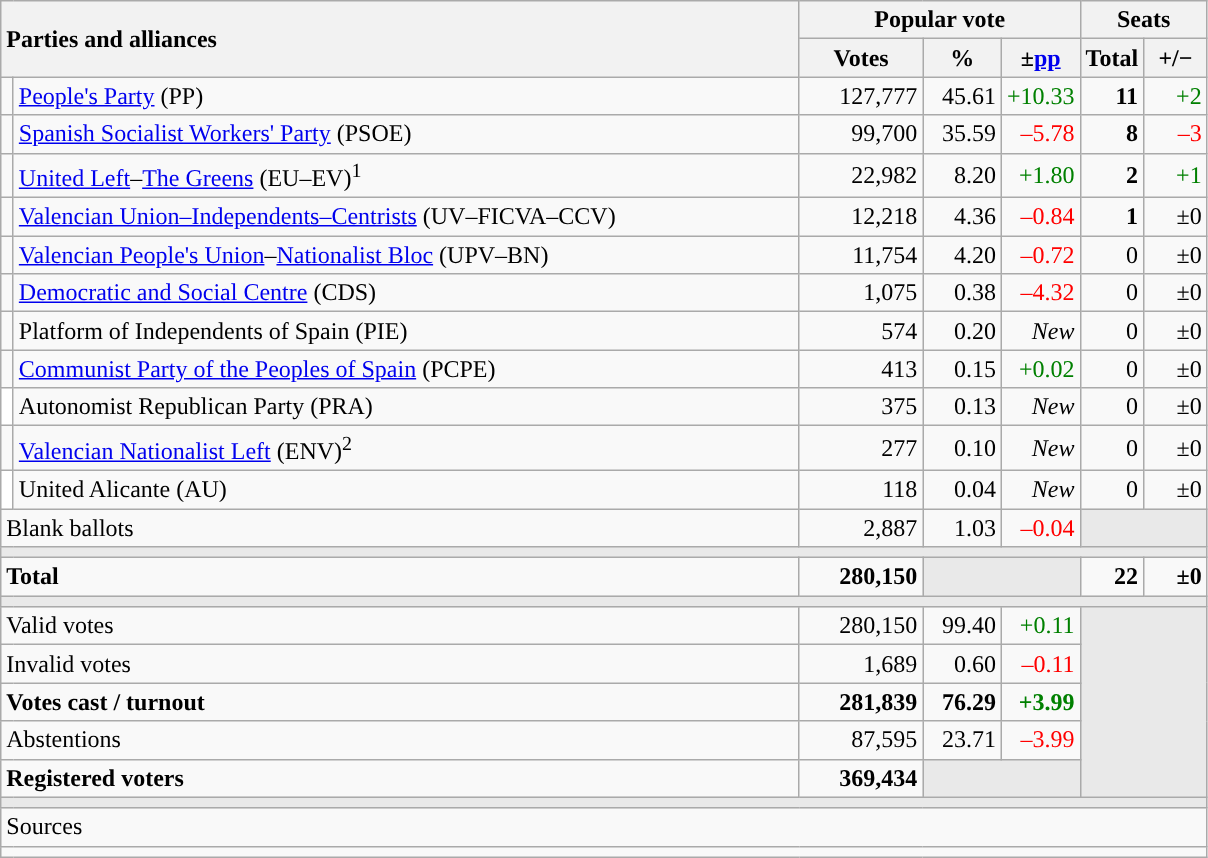<table class="wikitable" style="text-align:right;">
<tr>
<th style="text-align:left;" rowspan="2" colspan="2" width="525">Parties and alliances</th>
<th colspan="3">Popular vote</th>
<th colspan="2">Seats</th>
</tr>
<tr>
<th width="75">Votes</th>
<th width="45">%</th>
<th width="45">±<a href='#'>pp</a></th>
<th width="35">Total</th>
<th width="35">+/−</th>
</tr>
<tr>
<td width="1" style="color:inherit;background:"></td>
<td align="left"><a href='#'>People's Party</a> (PP)</td>
<td>127,777</td>
<td>45.61</td>
<td style="color:green;">+10.33</td>
<td><strong>11</strong></td>
<td style="color:green;">+2</td>
</tr>
<tr>
<td style="color:inherit;background:"></td>
<td align="left"><a href='#'>Spanish Socialist Workers' Party</a> (PSOE)</td>
<td>99,700</td>
<td>35.59</td>
<td style="color:red;">–5.78</td>
<td><strong>8</strong></td>
<td style="color:red;">–3</td>
</tr>
<tr>
<td style="color:inherit;background:"></td>
<td align="left"><a href='#'>United Left</a>–<a href='#'>The Greens</a> (EU–EV)<sup>1</sup></td>
<td>22,982</td>
<td>8.20</td>
<td style="color:green;">+1.80</td>
<td><strong>2</strong></td>
<td style="color:green;">+1</td>
</tr>
<tr>
<td style="color:inherit;background:"></td>
<td align="left"><a href='#'>Valencian Union–Independents–Centrists</a> (UV–FICVA–CCV)</td>
<td>12,218</td>
<td>4.36</td>
<td style="color:red;">–0.84</td>
<td><strong>1</strong></td>
<td>±0</td>
</tr>
<tr>
<td style="color:inherit;background:"></td>
<td align="left"><a href='#'>Valencian People's Union</a>–<a href='#'>Nationalist Bloc</a> (UPV–BN)</td>
<td>11,754</td>
<td>4.20</td>
<td style="color:red;">–0.72</td>
<td>0</td>
<td>±0</td>
</tr>
<tr>
<td style="color:inherit;background:"></td>
<td align="left"><a href='#'>Democratic and Social Centre</a> (CDS)</td>
<td>1,075</td>
<td>0.38</td>
<td style="color:red;">–4.32</td>
<td>0</td>
<td>±0</td>
</tr>
<tr>
<td style="color:inherit;background:"></td>
<td align="left">Platform of Independents of Spain (PIE)</td>
<td>574</td>
<td>0.20</td>
<td><em>New</em></td>
<td>0</td>
<td>±0</td>
</tr>
<tr>
<td style="color:inherit;background:"></td>
<td align="left"><a href='#'>Communist Party of the Peoples of Spain</a> (PCPE)</td>
<td>413</td>
<td>0.15</td>
<td style="color:green;">+0.02</td>
<td>0</td>
<td>±0</td>
</tr>
<tr>
<td bgcolor="white"></td>
<td align="left">Autonomist Republican Party (PRA)</td>
<td>375</td>
<td>0.13</td>
<td><em>New</em></td>
<td>0</td>
<td>±0</td>
</tr>
<tr>
<td style="color:inherit;background:"></td>
<td align="left"><a href='#'>Valencian Nationalist Left</a> (ENV)<sup>2</sup></td>
<td>277</td>
<td>0.10</td>
<td><em>New</em></td>
<td>0</td>
<td>±0</td>
</tr>
<tr>
<td bgcolor="white"></td>
<td align="left">United Alicante (AU)</td>
<td>118</td>
<td>0.04</td>
<td><em>New</em></td>
<td>0</td>
<td>±0</td>
</tr>
<tr>
<td align="left" colspan="2">Blank ballots</td>
<td>2,887</td>
<td>1.03</td>
<td style="color:red;">–0.04</td>
<td bgcolor="#E9E9E9" colspan="2"></td>
</tr>
<tr>
<td colspan="7" bgcolor="#E9E9E9"></td>
</tr>
<tr style="font-weight:bold;">
<td align="left" colspan="2">Total</td>
<td>280,150</td>
<td bgcolor="#E9E9E9" colspan="2"></td>
<td>22</td>
<td>±0</td>
</tr>
<tr>
<td colspan="7" bgcolor="#E9E9E9"></td>
</tr>
<tr>
<td align="left" colspan="2">Valid votes</td>
<td>280,150</td>
<td>99.40</td>
<td style="color:green;">+0.11</td>
<td bgcolor="#E9E9E9" colspan="2" rowspan="5"></td>
</tr>
<tr>
<td align="left" colspan="2">Invalid votes</td>
<td>1,689</td>
<td>0.60</td>
<td style="color:red;">–0.11</td>
</tr>
<tr style="font-weight:bold;">
<td align="left" colspan="2">Votes cast / turnout</td>
<td>281,839</td>
<td>76.29</td>
<td style="color:green;">+3.99</td>
</tr>
<tr>
<td align="left" colspan="2">Abstentions</td>
<td>87,595</td>
<td>23.71</td>
<td style="color:red;">–3.99</td>
</tr>
<tr style="font-weight:bold;">
<td align="left" colspan="2">Registered voters</td>
<td>369,434</td>
<td bgcolor="#E9E9E9" colspan="2"></td>
</tr>
<tr>
<td colspan="7" bgcolor="#E9E9E9"></td>
</tr>
<tr>
<td align="left" colspan="7">Sources</td>
</tr>
<tr>
<td colspan="7" style="text-align:left; max-width:790px;"></td>
</tr>
</table>
